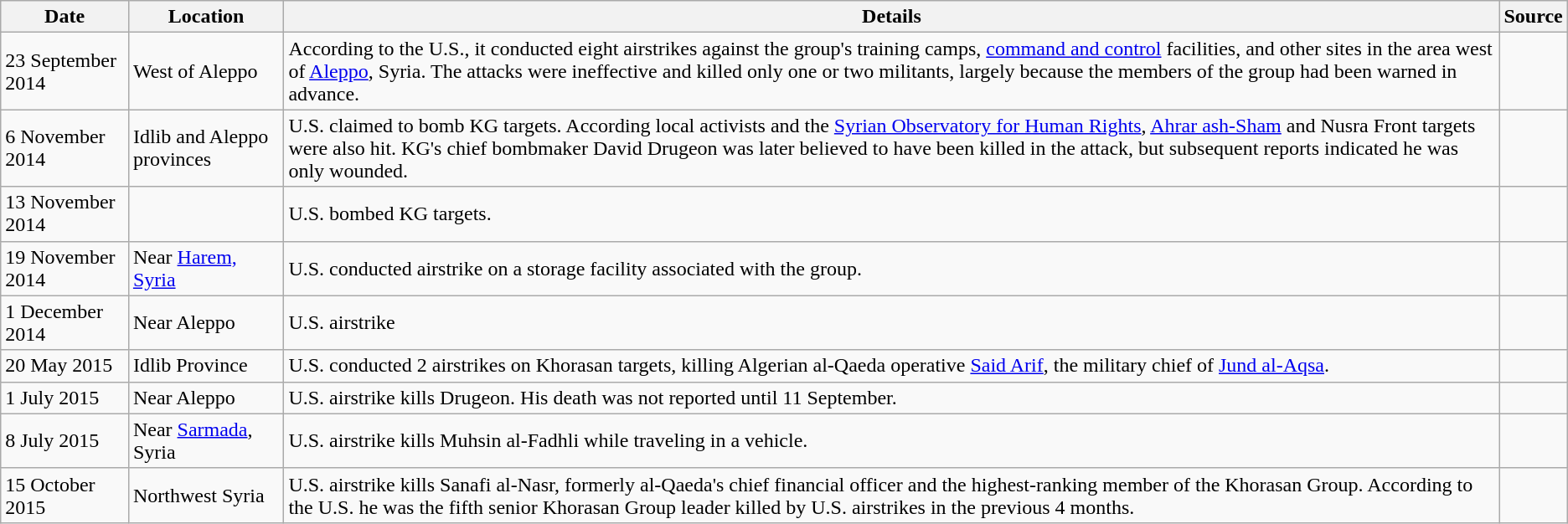<table class="wikitable sortable">
<tr>
<th>Date</th>
<th>Location</th>
<th>Details</th>
<th>Source</th>
</tr>
<tr>
<td>23 September 2014</td>
<td>West of Aleppo</td>
<td>According to the U.S., it conducted eight airstrikes against the group's training camps, <a href='#'>command and control</a> facilities, and other sites in the area west of <a href='#'>Aleppo</a>, Syria. The attacks were ineffective and killed only one or two militants, largely because the members of the group had been warned in advance.</td>
<td></td>
</tr>
<tr>
<td>6 November 2014</td>
<td>Idlib and Aleppo provinces</td>
<td>U.S. claimed to bomb KG targets. According local activists and the <a href='#'>Syrian Observatory for Human Rights</a>, <a href='#'>Ahrar ash-Sham</a> and Nusra Front targets were also hit. KG's chief bombmaker David Drugeon was later believed to have been killed in the attack, but subsequent reports indicated he was only wounded.</td>
<td></td>
</tr>
<tr>
<td>13 November 2014</td>
<td></td>
<td>U.S. bombed KG targets.</td>
<td></td>
</tr>
<tr>
<td>19 November 2014</td>
<td>Near <a href='#'>Harem, Syria</a></td>
<td>U.S. conducted airstrike on a storage facility associated with the group.</td>
<td></td>
</tr>
<tr>
<td>1 December 2014</td>
<td>Near Aleppo</td>
<td>U.S. airstrike</td>
<td></td>
</tr>
<tr>
<td>20 May 2015</td>
<td>Idlib Province</td>
<td>U.S. conducted 2 airstrikes on Khorasan targets, killing Algerian al-Qaeda operative <a href='#'>Said Arif</a>, the military chief of <a href='#'>Jund al-Aqsa</a>.</td>
<td></td>
</tr>
<tr>
<td>1 July 2015</td>
<td>Near Aleppo</td>
<td>U.S. airstrike kills Drugeon. His death was not reported until 11 September.</td>
<td></td>
</tr>
<tr>
<td>8 July 2015</td>
<td>Near <a href='#'>Sarmada</a>, Syria</td>
<td>U.S. airstrike kills Muhsin al-Fadhli while traveling in a vehicle.</td>
<td></td>
</tr>
<tr>
<td>15 October 2015</td>
<td>Northwest Syria</td>
<td>U.S. airstrike kills Sanafi al-Nasr, formerly al-Qaeda's chief financial officer and the highest-ranking member of the Khorasan Group. According to the U.S. he was the fifth senior Khorasan Group leader killed by U.S. airstrikes in the previous 4 months.</td>
<td></td>
</tr>
</table>
